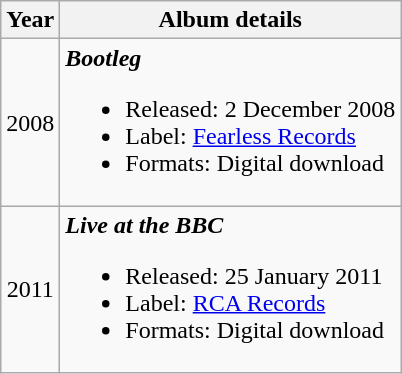<table class="wikitable" style="text-align:center;">
<tr>
<th>Year</th>
<th>Album details</th>
</tr>
<tr>
<td>2008</td>
<td style="text-align:left;"><strong><em>Bootleg</em></strong><br><ul><li>Released: 2 December 2008</li><li>Label: <a href='#'>Fearless Records</a></li><li>Formats: Digital download</li></ul></td>
</tr>
<tr>
<td>2011</td>
<td style="text-align:left;"><strong><em>Live at the BBC</em></strong><br><ul><li>Released: 25 January 2011</li><li>Label: <a href='#'>RCA Records</a></li><li>Formats: Digital download</li></ul></td>
</tr>
</table>
